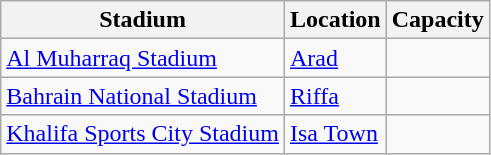<table class="wikitable sortable">
<tr>
<th>Stadium</th>
<th>Location</th>
<th>Capacity</th>
</tr>
<tr>
<td><a href='#'>Al Muharraq Stadium</a></td>
<td><a href='#'>Arad</a></td>
<td style="text-align:center"></td>
</tr>
<tr>
<td><a href='#'>Bahrain National Stadium</a></td>
<td><a href='#'>Riffa</a></td>
<td style="text-align:center"></td>
</tr>
<tr>
<td><a href='#'>Khalifa Sports City Stadium</a></td>
<td><a href='#'>Isa Town</a></td>
<td style="text-align:center"></td>
</tr>
</table>
